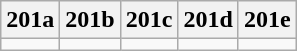<table role="presentation" class="wikitable mw-collapsible mw-collapsed">
<tr>
<th>201a</th>
<th>201b</th>
<th>201c</th>
<th>201d</th>
<th>201e</th>
</tr>
<tr>
<td></td>
<td></td>
<td></td>
<td></td>
<td></td>
</tr>
</table>
